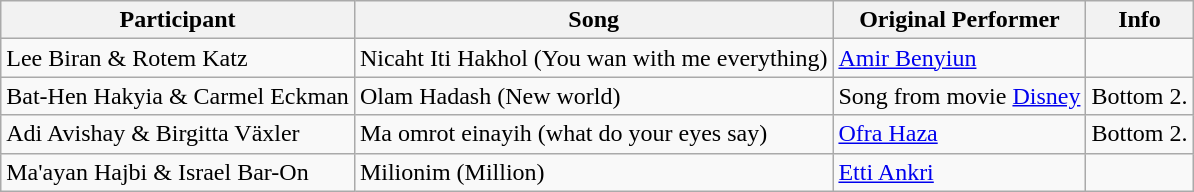<table class="wikitable">
<tr>
<th>Participant</th>
<th>Song</th>
<th>Original Performer</th>
<th>Info</th>
</tr>
<tr>
<td>Lee Biran & Rotem Katz</td>
<td>Nicaht Iti Hakhol (You wan with me everything)</td>
<td><a href='#'>Amir Benyiun</a></td>
<td></td>
</tr>
<tr>
<td>Bat-Hen Hakyia & Carmel Eckman</td>
<td>Olam Hadash (New world)</td>
<td>Song from movie <a href='#'>Disney</a></td>
<td>Bottom 2.</td>
</tr>
<tr>
<td>Adi Avishay & Birgitta Växler</td>
<td>Ma omrot einayih (what do your eyes say)</td>
<td><a href='#'>Ofra Haza</a></td>
<td>Bottom 2.</td>
</tr>
<tr>
<td>Ma'ayan Hajbi & Israel Bar-On</td>
<td>Milionim (Million)</td>
<td><a href='#'>Etti Ankri</a></td>
<td></td>
</tr>
</table>
